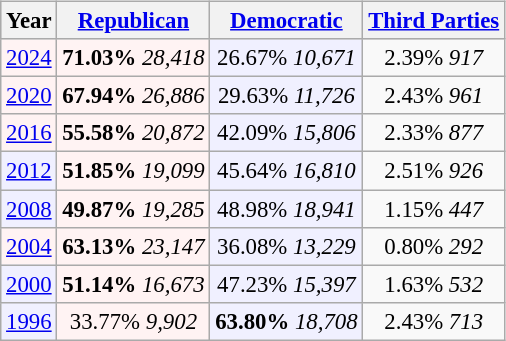<table class="wikitable" style="float:right; font-size:95%;">
<tr bgcolor=lightgrey>
<th>Year</th>
<th><a href='#'>Republican</a></th>
<th><a href='#'>Democratic</a></th>
<th><a href='#'>Third Parties</a></th>
</tr>
<tr>
<td align="center" bgcolor="#fff3f3"><a href='#'>2024</a></td>
<td align="center" bgcolor="#fff3f3"><strong>71.03%</strong> <em>28,418</em></td>
<td align="center" bgcolor="#f0f0ff">26.67% <em>10,671</em></td>
<td align="center">2.39% <em>917</em></td>
</tr>
<tr>
<td align="center" bgcolor="#fff3f3"><a href='#'>2020</a></td>
<td align="center" bgcolor="#fff3f3"><strong>67.94%</strong> <em>26,886</em></td>
<td align="center" bgcolor="#f0f0ff">29.63% <em>11,726</em></td>
<td align="center">2.43% <em>961</em></td>
</tr>
<tr>
<td align="center" bgcolor="#fff3f3"><a href='#'>2016</a></td>
<td align="center" bgcolor="#fff3f3"><strong>55.58%</strong> <em>20,872</em></td>
<td align="center" bgcolor="#f0f0ff">42.09% <em>15,806</em></td>
<td align="center">2.33% <em>877</em></td>
</tr>
<tr>
<td align="center" bgcolor="#f0f0ff"><a href='#'>2012</a></td>
<td align="center" bgcolor="#fff3f3"><strong>51.85%</strong> <em>19,099</em></td>
<td align="center" bgcolor="#f0f0ff">45.64% <em>16,810</em></td>
<td align="center">2.51% <em>926</em></td>
</tr>
<tr>
<td align="center" bgcolor="#f0f0ff"><a href='#'>2008</a></td>
<td align="center" bgcolor="#fff3f3"><strong>49.87%</strong> <em>19,285</em></td>
<td align="center" bgcolor="#f0f0ff">48.98% <em>18,941</em></td>
<td align="center">1.15% <em>447</em></td>
</tr>
<tr>
<td align="center" bgcolor="#fff3f3"><a href='#'>2004</a></td>
<td align="center" bgcolor="#fff3f3"><strong>63.13%</strong> <em>23,147</em></td>
<td align="center" bgcolor="#f0f0ff">36.08% <em>13,229</em></td>
<td align="center">0.80% <em>292</em></td>
</tr>
<tr>
<td align="center" bgcolor="#f0f0ff"><a href='#'>2000</a></td>
<td align="center" bgcolor="#fff3f3"><strong>51.14%</strong> <em>16,673</em></td>
<td align="center" bgcolor="#f0f0ff">47.23% <em>15,397</em></td>
<td align="center">1.63% <em>532</em></td>
</tr>
<tr>
<td align="center" bgcolor="#f0f0ff"><a href='#'>1996</a></td>
<td align="center" bgcolor="#fff3f3">33.77% <em>9,902</em></td>
<td align="center" bgcolor="#f0f0ff"><strong>63.80%</strong> <em>18,708</em></td>
<td align="center">2.43% <em>713</em></td>
</tr>
</table>
